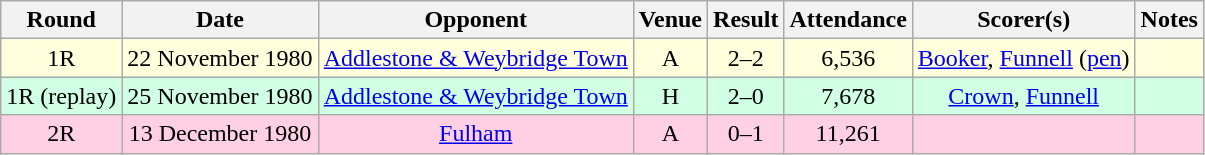<table style="text-align:center;" class="wikitable sortable">
<tr>
<th>Round</th>
<th>Date</th>
<th>Opponent</th>
<th>Venue</th>
<th>Result</th>
<th>Attendance</th>
<th>Scorer(s)</th>
<th>Notes</th>
</tr>
<tr style="background:#ffd;">
<td>1R</td>
<td>22 November 1980</td>
<td><a href='#'>Addlestone & Weybridge Town</a></td>
<td>A</td>
<td>2–2</td>
<td>6,536</td>
<td><a href='#'>Booker</a>, <a href='#'>Funnell</a> (<a href='#'>pen</a>)</td>
<td></td>
</tr>
<tr style="background:#d0ffe3;">
<td>1R (replay)</td>
<td>25 November 1980</td>
<td><a href='#'>Addlestone & Weybridge Town</a></td>
<td>H</td>
<td>2–0</td>
<td>7,678</td>
<td><a href='#'>Crown</a>, <a href='#'>Funnell</a></td>
<td></td>
</tr>
<tr style="background:#ffd0e3;">
<td>2R</td>
<td>13 December 1980</td>
<td><a href='#'>Fulham</a></td>
<td>A</td>
<td>0–1</td>
<td>11,261</td>
<td></td>
<td></td>
</tr>
</table>
